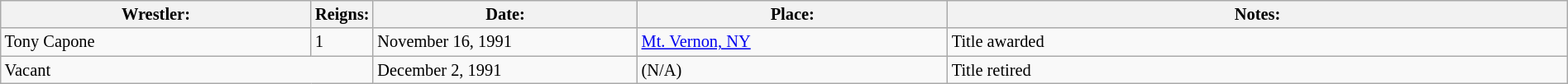<table class="sortable wikitable" style="font-size:85%; text-align:left; width:100%;">
<tr>
<th width=20%>Wrestler:</th>
<th width=3%>Reigns:</th>
<th width=17%>Date:</th>
<th width=20%>Place:</th>
<th width=40%>Notes:</th>
</tr>
<tr>
<td>Tony Capone</td>
<td>1</td>
<td>November 16, 1991</td>
<td><a href='#'>Mt. Vernon, NY</a></td>
<td>Title awarded</td>
</tr>
<tr>
<td colspan=2>Vacant</td>
<td>December 2, 1991</td>
<td>(N/A)</td>
<td>Title retired</td>
</tr>
</table>
